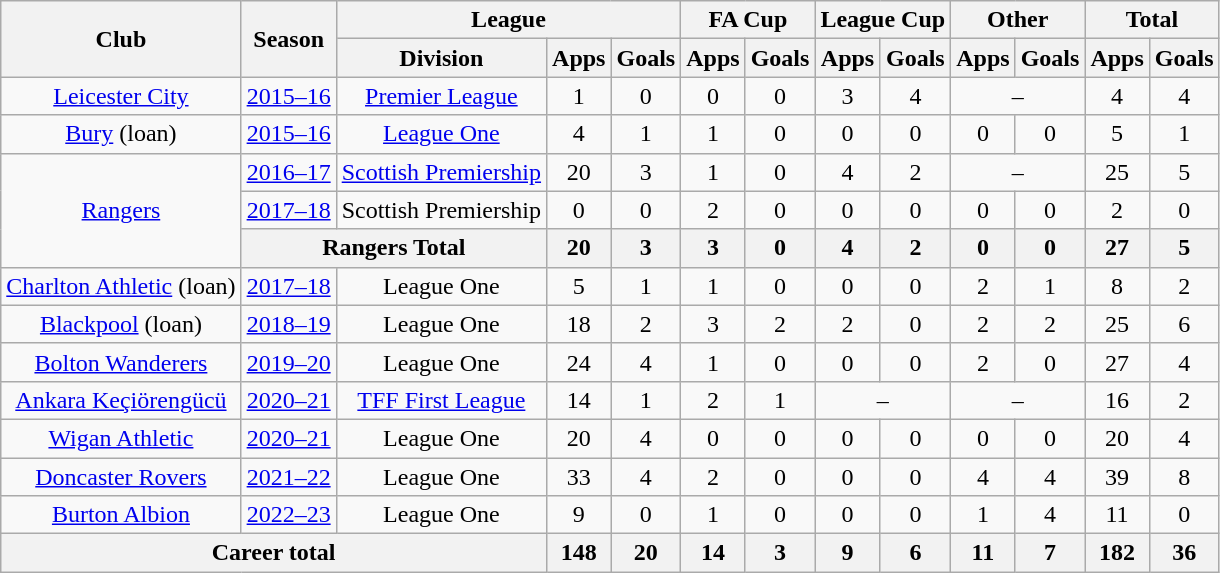<table class="wikitable" style="text-align:center">
<tr>
<th rowspan="2">Club</th>
<th rowspan="2">Season</th>
<th colspan="3">League</th>
<th colspan="2">FA Cup</th>
<th colspan="2">League Cup</th>
<th colspan="2">Other</th>
<th colspan="2">Total</th>
</tr>
<tr>
<th>Division</th>
<th>Apps</th>
<th>Goals</th>
<th>Apps</th>
<th>Goals</th>
<th>Apps</th>
<th>Goals</th>
<th>Apps</th>
<th>Goals</th>
<th>Apps</th>
<th>Goals</th>
</tr>
<tr>
<td><a href='#'>Leicester City</a></td>
<td><a href='#'>2015–16</a></td>
<td><a href='#'>Premier League</a></td>
<td>1</td>
<td>0</td>
<td>0</td>
<td>0</td>
<td>3</td>
<td>4</td>
<td colspan="2">–</td>
<td>4</td>
<td>4</td>
</tr>
<tr>
<td><a href='#'>Bury</a> (loan)</td>
<td><a href='#'>2015–16</a></td>
<td><a href='#'>League One</a></td>
<td>4</td>
<td>1</td>
<td>1</td>
<td>0</td>
<td>0</td>
<td>0</td>
<td>0</td>
<td>0</td>
<td>5</td>
<td>1</td>
</tr>
<tr>
<td rowspan="3"><a href='#'>Rangers</a></td>
<td><a href='#'>2016–17</a></td>
<td><a href='#'>Scottish Premiership</a></td>
<td>20</td>
<td>3</td>
<td>1</td>
<td>0</td>
<td>4</td>
<td>2</td>
<td colspan="2">–</td>
<td>25</td>
<td>5</td>
</tr>
<tr>
<td><a href='#'>2017–18</a></td>
<td>Scottish Premiership</td>
<td>0</td>
<td>0</td>
<td>2</td>
<td>0</td>
<td>0</td>
<td>0</td>
<td>0</td>
<td>0</td>
<td>2</td>
<td>0</td>
</tr>
<tr>
<th colspan="2">Rangers Total</th>
<th>20</th>
<th>3</th>
<th>3</th>
<th>0</th>
<th>4</th>
<th>2</th>
<th>0</th>
<th>0</th>
<th>27</th>
<th>5</th>
</tr>
<tr>
<td><a href='#'>Charlton Athletic</a> (loan)</td>
<td><a href='#'>2017–18</a></td>
<td>League One</td>
<td>5</td>
<td>1</td>
<td>1</td>
<td>0</td>
<td>0</td>
<td>0</td>
<td>2</td>
<td>1</td>
<td>8</td>
<td>2</td>
</tr>
<tr>
<td><a href='#'>Blackpool</a> (loan)</td>
<td><a href='#'>2018–19</a></td>
<td>League One</td>
<td>18</td>
<td>2</td>
<td>3</td>
<td>2</td>
<td>2</td>
<td>0</td>
<td>2</td>
<td>2</td>
<td>25</td>
<td>6</td>
</tr>
<tr>
<td><a href='#'>Bolton Wanderers</a></td>
<td><a href='#'>2019–20</a></td>
<td>League One</td>
<td>24</td>
<td>4</td>
<td>1</td>
<td>0</td>
<td>0</td>
<td>0</td>
<td>2</td>
<td>0</td>
<td>27</td>
<td>4</td>
</tr>
<tr>
<td><a href='#'>Ankara Keçiörengücü</a></td>
<td><a href='#'>2020–21</a></td>
<td><a href='#'>TFF First League</a></td>
<td>14</td>
<td>1</td>
<td>2</td>
<td>1</td>
<td colspan="2">–</td>
<td colspan="2">–</td>
<td>16</td>
<td>2</td>
</tr>
<tr>
<td><a href='#'>Wigan Athletic</a></td>
<td><a href='#'>2020–21</a></td>
<td>League One</td>
<td>20</td>
<td>4</td>
<td>0</td>
<td>0</td>
<td>0</td>
<td>0</td>
<td>0</td>
<td>0</td>
<td>20</td>
<td>4</td>
</tr>
<tr>
<td><a href='#'>Doncaster Rovers</a></td>
<td><a href='#'>2021–22</a></td>
<td>League One</td>
<td>33</td>
<td>4</td>
<td>2</td>
<td>0</td>
<td>0</td>
<td>0</td>
<td>4</td>
<td>4</td>
<td>39</td>
<td>8</td>
</tr>
<tr>
<td><a href='#'>Burton Albion</a></td>
<td><a href='#'>2022–23</a></td>
<td>League One</td>
<td>9</td>
<td>0</td>
<td>1</td>
<td>0</td>
<td>0</td>
<td>0</td>
<td>1</td>
<td>4</td>
<td>11</td>
<td>0</td>
</tr>
<tr>
<th colspan="3">Career total</th>
<th>148</th>
<th>20</th>
<th>14</th>
<th>3</th>
<th>9</th>
<th>6</th>
<th>11</th>
<th>7</th>
<th>182</th>
<th>36</th>
</tr>
</table>
